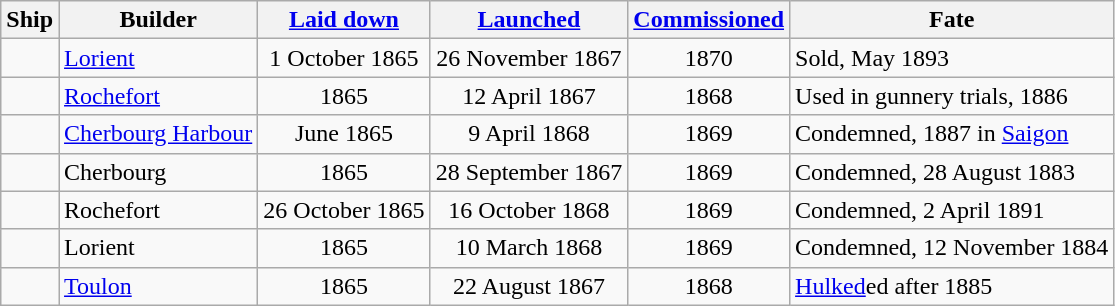<table class="wikitable plainrowheaders">
<tr>
<th scope="col">Ship</th>
<th scope="col">Builder</th>
<th scope="col"><a href='#'>Laid down</a></th>
<th scope="col"><a href='#'>Launched</a></th>
<th scope="col"><a href='#'>Commissioned</a></th>
<th scope="col">Fate</th>
</tr>
<tr>
<td scope="row"></td>
<td><a href='#'>Lorient</a></td>
<td align=center>1 October 1865</td>
<td align=center>26 November 1867</td>
<td align=center>1870</td>
<td>Sold, May 1893</td>
</tr>
<tr>
<td scope="row"></td>
<td><a href='#'>Rochefort</a></td>
<td align=center>1865</td>
<td align=center>12 April 1867</td>
<td align=center>1868</td>
<td>Used in gunnery trials, 1886</td>
</tr>
<tr>
<td></td>
<td><a href='#'>Cherbourg Harbour</a></td>
<td align=center>June 1865</td>
<td align=center>9 April 1868</td>
<td align=center>1869</td>
<td>Condemned, 1887 in <a href='#'>Saigon</a></td>
</tr>
<tr>
<td scope="row"></td>
<td>Cherbourg</td>
<td align=center>1865</td>
<td align=center>28 September 1867</td>
<td align=center>1869</td>
<td>Condemned, 28 August 1883</td>
</tr>
<tr>
<td scope="row"></td>
<td>Rochefort</td>
<td align=center>26 October 1865</td>
<td align=center>16 October 1868</td>
<td align=center>1869</td>
<td>Condemned, 2 April 1891</td>
</tr>
<tr>
<td scope="row"></td>
<td>Lorient</td>
<td align=center>1865</td>
<td align=center>10 March 1868</td>
<td align=center>1869</td>
<td>Condemned, 12 November 1884</td>
</tr>
<tr>
<td scope="row"></td>
<td><a href='#'>Toulon</a></td>
<td align=center>1865</td>
<td align=center>22 August 1867</td>
<td align=center>1868</td>
<td><a href='#'>Hulked</a>ed after 1885</td>
</tr>
</table>
